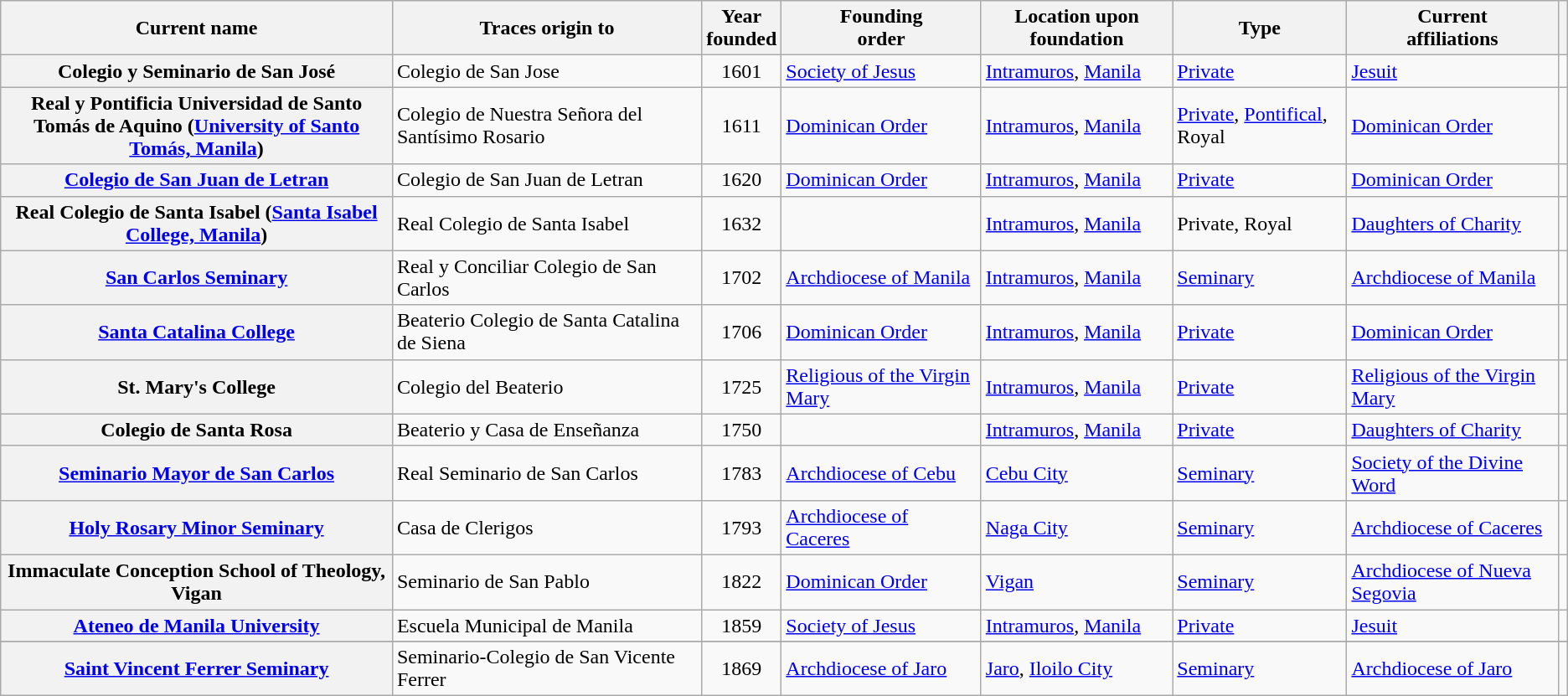<table class="wikitable sortable plainrowheaders">
<tr>
<th scope="col" style="width:25%;">Current name</th>
<th scope="col">Traces origin to</th>
<th scope="col">Year<br>founded</th>
<th scope="col">Founding<br>order</th>
<th scope="col">Location upon foundation</th>
<th scope="col">Type</th>
<th scope="col">Current<br>affiliations</th>
<th scope="col" class="unsortable"></th>
</tr>
<tr>
<th scope="row">Colegio y Seminario de San José</th>
<td>Colegio de San Jose</td>
<td style="text-align:center;">1601</td>
<td><a href='#'>Society of Jesus</a></td>
<td><a href='#'>Intramuros</a>, <a href='#'>Manila</a></td>
<td><a href='#'>Private</a></td>
<td><a href='#'>Jesuit</a></td>
<td style="text-align:center;"></td>
</tr>
<tr>
<th scope="row">Real y Pontificia Universidad de Santo Tomás de Aquino (<a href='#'>University of Santo Tomás, Manila</a>)</th>
<td>Colegio de Nuestra Señora del Santísimo Rosario</td>
<td style="text-align:center;">1611</td>
<td><a href='#'>Dominican Order</a></td>
<td><a href='#'>Intramuros</a>, <a href='#'>Manila</a></td>
<td><a href='#'>Private</a>, <a href='#'>Pontifical</a>, Royal</td>
<td><a href='#'>Dominican Order</a></td>
<td style="text-align:center;"></td>
</tr>
<tr>
<th scope="row"><a href='#'>Colegio de San Juan de Letran</a></th>
<td>Colegio de San Juan de Letran</td>
<td style="text-align:center;">1620</td>
<td><a href='#'>Dominican Order</a></td>
<td><a href='#'>Intramuros</a>, <a href='#'>Manila</a></td>
<td><a href='#'>Private</a></td>
<td><a href='#'>Dominican Order</a></td>
<td style="text-align:center;"></td>
</tr>
<tr>
<th scope="row">Real Colegio de Santa Isabel (<a href='#'>Santa Isabel College, Manila</a>)</th>
<td>Real Colegio de Santa Isabel</td>
<td style="text-align:center;">1632</td>
<td></td>
<td><a href='#'>Intramuros</a>, <a href='#'>Manila</a></td>
<td>Private, Royal</td>
<td><a href='#'>Daughters of Charity</a></td>
<td style="text-align:center;"></td>
</tr>
<tr>
<th scope="row"><a href='#'>San Carlos Seminary</a></th>
<td>Real y Conciliar Colegio de San Carlos</td>
<td style="text-align:center;">1702</td>
<td><a href='#'>Archdiocese of Manila</a></td>
<td><a href='#'>Intramuros</a>, <a href='#'>Manila</a></td>
<td><a href='#'>Seminary</a></td>
<td><a href='#'>Archdiocese of Manila</a></td>
<td style="text-align:center;"></td>
</tr>
<tr>
<th scope="row"><a href='#'>Santa Catalina College</a></th>
<td>Beaterio Colegio de Santa Catalina de Siena</td>
<td style="text-align:center;">1706</td>
<td><a href='#'>Dominican Order</a></td>
<td><a href='#'>Intramuros</a>, <a href='#'>Manila</a></td>
<td><a href='#'>Private</a></td>
<td><a href='#'>Dominican Order</a></td>
<td style="text-align:center;"></td>
</tr>
<tr>
<th scope="row">St. Mary's College</th>
<td>Colegio del Beaterio</td>
<td style="text-align:center;">1725</td>
<td><a href='#'>Religious of the Virgin Mary</a></td>
<td><a href='#'>Intramuros</a>, <a href='#'>Manila</a></td>
<td><a href='#'>Private</a></td>
<td><a href='#'>Religious of the Virgin Mary</a></td>
<td style="text-align:center;"></td>
</tr>
<tr>
<th scope="row">Colegio de Santa Rosa</th>
<td>Beaterio y Casa de Enseñanza</td>
<td style="text-align:center;">1750</td>
<td></td>
<td><a href='#'>Intramuros</a>, <a href='#'>Manila</a></td>
<td><a href='#'>Private</a></td>
<td><a href='#'>Daughters of Charity</a></td>
<td style="text-align:center;"></td>
</tr>
<tr>
<th scope="row"><a href='#'>Seminario Mayor de San Carlos</a></th>
<td>Real Seminario de San Carlos</td>
<td style="text-align:center;">1783</td>
<td><a href='#'>Archdiocese of Cebu</a></td>
<td><a href='#'>Cebu City</a></td>
<td><a href='#'>Seminary</a></td>
<td><a href='#'>Society of the Divine Word</a></td>
<td style="text-align:center;"></td>
</tr>
<tr>
<th scope="row"><a href='#'>Holy Rosary Minor Seminary</a></th>
<td>Casa de Clerigos</td>
<td style="text-align:center;">1793</td>
<td><a href='#'>Archdiocese of Caceres</a></td>
<td><a href='#'>Naga City</a></td>
<td><a href='#'>Seminary</a></td>
<td><a href='#'>Archdiocese of Caceres</a></td>
<td style="text-align:center;"></td>
</tr>
<tr>
<th scope="row">Immaculate Conception School of Theology, Vigan</th>
<td>Seminario de San Pablo</td>
<td style="text-align:center;">1822</td>
<td><a href='#'>Dominican Order</a></td>
<td><a href='#'>Vigan</a></td>
<td><a href='#'>Seminary</a></td>
<td><a href='#'>Archdiocese of Nueva Segovia</a></td>
<td style="text-align:center;"></td>
</tr>
<tr>
<th scope="row"><a href='#'>Ateneo de Manila University</a></th>
<td>Escuela Municipal de Manila</td>
<td style="text-align:center;">1859</td>
<td><a href='#'>Society of Jesus</a></td>
<td><a href='#'>Intramuros</a>, <a href='#'>Manila</a></td>
<td><a href='#'>Private</a></td>
<td><a href='#'>Jesuit</a></td>
<td style="text-align:center;"></td>
</tr>
<tr>
</tr>
<tr>
<th scope="row"><a href='#'>Saint Vincent Ferrer Seminary</a></th>
<td>Seminario-Colegio de San Vicente Ferrer</td>
<td style="text-align:center;">1869</td>
<td><a href='#'>Archdiocese of Jaro</a></td>
<td><a href='#'>Jaro</a>, <a href='#'>Iloilo City</a></td>
<td><a href='#'>Seminary</a></td>
<td><a href='#'>Archdiocese of Jaro</a></td>
<td style="text-align:center;"></td>
</tr>
</table>
